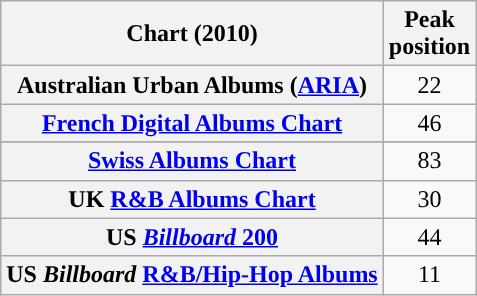<table class="wikitable plainrowheaders sortable" style="text-align:center;">
<tr>
<th scope="col">Chart (2010)</th>
<th>Peak<br>position</th>
</tr>
<tr>
<th scope="row">Australian Urban Albums (<a href='#'>ARIA</a>)</th>
<td>22</td>
</tr>
<tr>
<th scope="row"><a href='#'>French Digital Albums Chart</a></th>
<td>46</td>
</tr>
<tr>
</tr>
<tr>
<th scope="row"><a href='#'>Swiss Albums Chart</a></th>
<td>83</td>
</tr>
<tr>
<th scope="row">UK <a href='#'>R&B Albums Chart</a></th>
<td>30</td>
</tr>
<tr>
<th scope="row">US <a href='#'><em>Billboard</em> 200</a></th>
<td>44</td>
</tr>
<tr>
<th scope="row">US <em>Billboard</em> <a href='#'>R&B/Hip-Hop Albums</a></th>
<td>11</td>
</tr>
</table>
